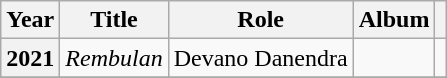<table class="wikitable plainrowheaders sortable">
<tr>
<th>Year</th>
<th>Title</th>
<th>Role</th>
<th scope="col" class="unsortable">Album</th>
<th></th>
</tr>
<tr>
<th scope="row">2021</th>
<td><em>Rembulan</em></td>
<td>Devano Danendra</td>
<td></td>
<td></td>
</tr>
<tr>
</tr>
</table>
